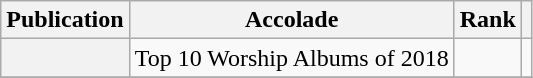<table class="sortable wikitable plainrowheaders">
<tr>
<th scope="col">Publication</th>
<th scope="col" class="unsortable">Accolade</th>
<th scope="col">Rank</th>
<th scope="col" class="unsortable"></th>
</tr>
<tr>
<th scope="row"><em></em></th>
<td>Top 10 Worship Albums of 2018</td>
<td></td>
<td></td>
</tr>
<tr>
</tr>
</table>
